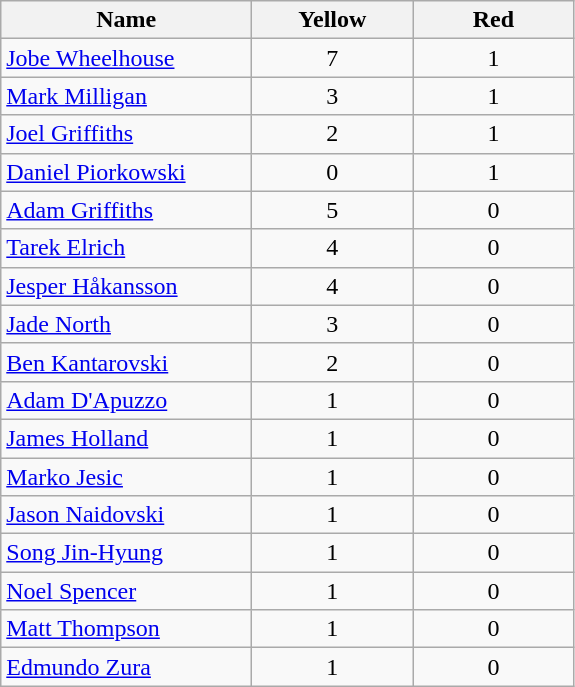<table class="wikitable sortable" style="text-align: center;">
<tr>
<th width=160>Name</th>
<th width=100>Yellow</th>
<th width=100>Red</th>
</tr>
<tr>
<td style="text-align:left;"> <a href='#'>Jobe Wheelhouse</a></td>
<td>7</td>
<td>1</td>
</tr>
<tr>
<td style="text-align:left;"> <a href='#'>Mark Milligan</a></td>
<td>3</td>
<td>1</td>
</tr>
<tr>
<td style="text-align:left;"> <a href='#'>Joel Griffiths</a></td>
<td>2</td>
<td>1</td>
</tr>
<tr>
<td style="text-align:left;"> <a href='#'>Daniel Piorkowski</a></td>
<td>0</td>
<td>1</td>
</tr>
<tr>
<td style="text-align:left;"> <a href='#'>Adam Griffiths</a></td>
<td>5</td>
<td>0</td>
</tr>
<tr>
<td style="text-align:left;"> <a href='#'>Tarek Elrich</a></td>
<td>4</td>
<td>0</td>
</tr>
<tr>
<td style="text-align:left;"> <a href='#'>Jesper Håkansson</a></td>
<td>4</td>
<td>0</td>
</tr>
<tr>
<td style="text-align:left;"> <a href='#'>Jade North</a></td>
<td>3</td>
<td>0</td>
</tr>
<tr>
<td style="text-align:left;"> <a href='#'>Ben Kantarovski</a></td>
<td>2</td>
<td>0</td>
</tr>
<tr>
<td style="text-align:left;"> <a href='#'>Adam D'Apuzzo</a></td>
<td>1</td>
<td>0</td>
</tr>
<tr>
<td style="text-align:left;"> <a href='#'>James Holland</a></td>
<td>1</td>
<td>0</td>
</tr>
<tr>
<td style="text-align:left;"> <a href='#'>Marko Jesic</a></td>
<td>1</td>
<td>0</td>
</tr>
<tr>
<td style="text-align:left;"> <a href='#'>Jason Naidovski</a></td>
<td>1</td>
<td>0</td>
</tr>
<tr>
<td style="text-align:left;"> <a href='#'>Song Jin-Hyung</a></td>
<td>1</td>
<td>0</td>
</tr>
<tr>
<td style="text-align:left;"> <a href='#'>Noel Spencer</a></td>
<td>1</td>
<td>0</td>
</tr>
<tr>
<td style="text-align:left;"> <a href='#'>Matt Thompson</a></td>
<td>1</td>
<td>0</td>
</tr>
<tr>
<td style="text-align:left;"> <a href='#'>Edmundo Zura</a></td>
<td>1</td>
<td>0</td>
</tr>
</table>
